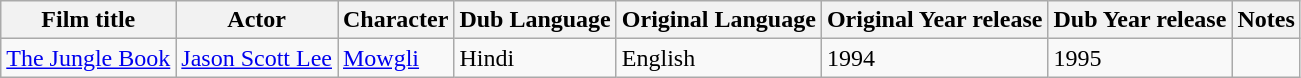<table class="wikitable">
<tr>
<th>Film title</th>
<th>Actor</th>
<th>Character</th>
<th>Dub Language</th>
<th>Original Language</th>
<th>Original Year release</th>
<th>Dub Year release</th>
<th>Notes</th>
</tr>
<tr>
<td><a href='#'>The Jungle Book</a></td>
<td><a href='#'>Jason Scott Lee</a></td>
<td><a href='#'>Mowgli</a></td>
<td>Hindi</td>
<td>English</td>
<td>1994</td>
<td>1995</td>
<td></td>
</tr>
</table>
